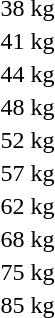<table>
<tr>
<td>38 kg</td>
<td></td>
<td></td>
<td></td>
</tr>
<tr>
<td>41 kg</td>
<td></td>
<td></td>
<td></td>
</tr>
<tr>
<td rowspan=2>44 kg</td>
<td rowspan=2></td>
<td rowspan=2></td>
<td></td>
</tr>
<tr>
<td></td>
</tr>
<tr>
<td rowspan=2>48 kg</td>
<td rowspan=2></td>
<td rowspan=2></td>
<td></td>
</tr>
<tr>
<td></td>
</tr>
<tr>
<td rowspan=2>52 kg</td>
<td rowspan=2></td>
<td rowspan=2></td>
<td></td>
</tr>
<tr>
<td></td>
</tr>
<tr>
<td rowspan=2>57 kg</td>
<td rowspan=2></td>
<td rowspan=2></td>
<td></td>
</tr>
<tr>
<td></td>
</tr>
<tr>
<td rowspan=2>62 kg</td>
<td rowspan=2></td>
<td rowspan=2></td>
<td></td>
</tr>
<tr>
<td></td>
</tr>
<tr>
<td rowspan=2>68 kg</td>
<td rowspan=2></td>
<td rowspan=2></td>
<td></td>
</tr>
<tr>
<td></td>
</tr>
<tr>
<td>75 kg</td>
<td></td>
<td></td>
<td></td>
</tr>
<tr>
<td>85 kg</td>
<td></td>
<td></td>
<td></td>
</tr>
</table>
